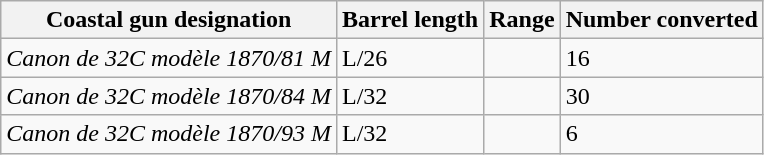<table class="wikitable">
<tr>
<th>Coastal gun designation</th>
<th>Barrel length</th>
<th>Range</th>
<th>Number converted</th>
</tr>
<tr>
<td><em>Canon de 32C modèle 1870/81 M</em></td>
<td> L/26</td>
<td></td>
<td>16</td>
</tr>
<tr>
<td><em>Canon de 32C modèle 1870/84 M</em></td>
<td> L/32</td>
<td></td>
<td>30</td>
</tr>
<tr>
<td><em>Canon de 32C modèle 1870/93 M</em></td>
<td> L/32</td>
<td></td>
<td>6</td>
</tr>
</table>
